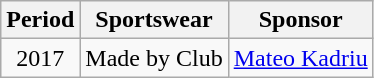<table class="wikitable" style="text-align: center">
<tr>
<th>Period</th>
<th>Sportswear</th>
<th>Sponsor</th>
</tr>
<tr>
<td>2017</td>
<td rowspan=1>Made by Club</td>
<td rowspan=2> <a href='#'>Mateo Kadriu</a></td>
</tr>
</table>
